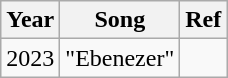<table class="wikitable">
<tr>
<th>Year</th>
<th>Song</th>
<th>Ref</th>
</tr>
<tr>
<td>2023</td>
<td>"Ebenezer"</td>
<td></td>
</tr>
</table>
